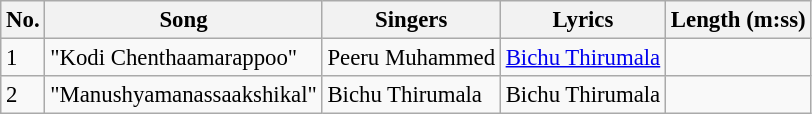<table class="wikitable" style="font-size:95%;">
<tr>
<th>No.</th>
<th>Song</th>
<th>Singers</th>
<th>Lyrics</th>
<th>Length (m:ss)</th>
</tr>
<tr>
<td>1</td>
<td>"Kodi Chenthaamarappoo"</td>
<td>Peeru Muhammed</td>
<td><a href='#'>Bichu Thirumala</a></td>
<td></td>
</tr>
<tr>
<td>2</td>
<td>"Manushyamanassaakshikal"</td>
<td>Bichu Thirumala</td>
<td>Bichu Thirumala</td>
<td></td>
</tr>
</table>
